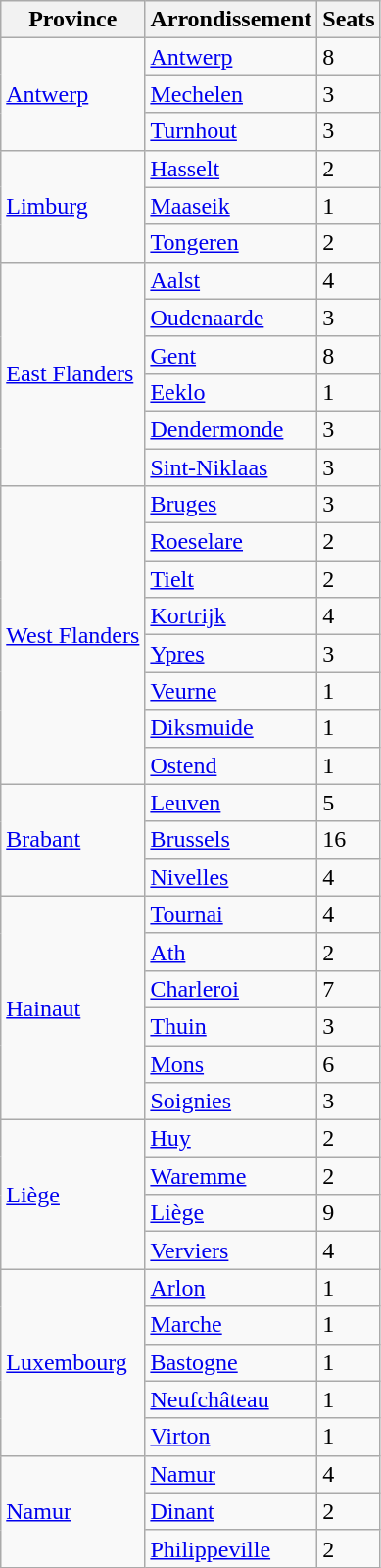<table class="wikitable">
<tr>
<th>Province</th>
<th>Arrondissement</th>
<th>Seats</th>
</tr>
<tr>
<td rowspan="3"><a href='#'>Antwerp</a></td>
<td><a href='#'>Antwerp</a></td>
<td>8</td>
</tr>
<tr>
<td><a href='#'>Mechelen</a></td>
<td>3</td>
</tr>
<tr>
<td><a href='#'>Turnhout</a></td>
<td>3</td>
</tr>
<tr>
<td rowspan="3"><a href='#'>Limburg</a></td>
<td><a href='#'>Hasselt</a></td>
<td>2</td>
</tr>
<tr>
<td><a href='#'>Maaseik</a></td>
<td>1</td>
</tr>
<tr>
<td><a href='#'>Tongeren</a></td>
<td>2</td>
</tr>
<tr>
<td rowspan="6"><a href='#'>East Flanders</a></td>
<td><a href='#'>Aalst</a></td>
<td>4</td>
</tr>
<tr>
<td><a href='#'>Oudenaarde</a></td>
<td>3</td>
</tr>
<tr>
<td><a href='#'>Gent</a></td>
<td>8</td>
</tr>
<tr>
<td><a href='#'>Eeklo</a></td>
<td>1</td>
</tr>
<tr>
<td><a href='#'>Dendermonde</a></td>
<td>3</td>
</tr>
<tr>
<td><a href='#'>Sint-Niklaas</a></td>
<td>3</td>
</tr>
<tr>
<td rowspan="8"><a href='#'>West Flanders</a></td>
<td><a href='#'>Bruges</a></td>
<td>3</td>
</tr>
<tr>
<td><a href='#'>Roeselare</a></td>
<td>2</td>
</tr>
<tr>
<td><a href='#'>Tielt</a></td>
<td>2</td>
</tr>
<tr>
<td><a href='#'>Kortrijk</a></td>
<td>4</td>
</tr>
<tr>
<td><a href='#'>Ypres</a></td>
<td>3</td>
</tr>
<tr>
<td><a href='#'>Veurne</a></td>
<td>1</td>
</tr>
<tr>
<td><a href='#'>Diksmuide</a></td>
<td>1</td>
</tr>
<tr>
<td><a href='#'>Ostend</a></td>
<td>1</td>
</tr>
<tr>
<td rowspan="3"><a href='#'>Brabant</a></td>
<td><a href='#'>Leuven</a></td>
<td>5</td>
</tr>
<tr>
<td><a href='#'>Brussels</a></td>
<td>16</td>
</tr>
<tr>
<td><a href='#'>Nivelles</a></td>
<td>4</td>
</tr>
<tr>
<td rowspan="6"><a href='#'>Hainaut</a></td>
<td><a href='#'>Tournai</a></td>
<td>4</td>
</tr>
<tr>
<td><a href='#'>Ath</a></td>
<td>2</td>
</tr>
<tr>
<td><a href='#'>Charleroi</a></td>
<td>7</td>
</tr>
<tr>
<td><a href='#'>Thuin</a></td>
<td>3</td>
</tr>
<tr>
<td><a href='#'>Mons</a></td>
<td>6</td>
</tr>
<tr>
<td><a href='#'>Soignies</a></td>
<td>3</td>
</tr>
<tr>
<td rowspan="4"><a href='#'>Liège</a></td>
<td><a href='#'>Huy</a></td>
<td>2</td>
</tr>
<tr>
<td><a href='#'>Waremme</a></td>
<td>2</td>
</tr>
<tr>
<td><a href='#'>Liège</a></td>
<td>9</td>
</tr>
<tr>
<td><a href='#'>Verviers</a></td>
<td>4</td>
</tr>
<tr>
<td rowspan="5"><a href='#'>Luxembourg</a></td>
<td><a href='#'>Arlon</a></td>
<td>1</td>
</tr>
<tr>
<td><a href='#'>Marche</a></td>
<td>1</td>
</tr>
<tr>
<td><a href='#'>Bastogne</a></td>
<td>1</td>
</tr>
<tr>
<td><a href='#'>Neufchâteau</a></td>
<td>1</td>
</tr>
<tr>
<td><a href='#'>Virton</a></td>
<td>1</td>
</tr>
<tr>
<td rowspan="3"><a href='#'>Namur</a></td>
<td><a href='#'>Namur</a></td>
<td>4</td>
</tr>
<tr>
<td><a href='#'>Dinant</a></td>
<td>2</td>
</tr>
<tr>
<td><a href='#'>Philippeville</a></td>
<td>2</td>
</tr>
</table>
